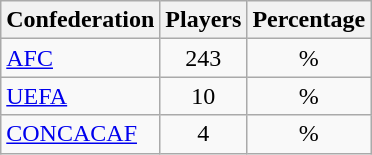<table class="wikitable sortable">
<tr>
<th>Confederation</th>
<th>Players</th>
<th>Percentage</th>
</tr>
<tr>
<td><a href='#'>AFC</a></td>
<td align=center>243</td>
<td align="center">%</td>
</tr>
<tr>
<td><a href='#'>UEFA</a></td>
<td align=center>10</td>
<td align="center">%</td>
</tr>
<tr>
<td><a href='#'>CONCACAF</a></td>
<td align=center>4</td>
<td align="center">%</td>
</tr>
</table>
